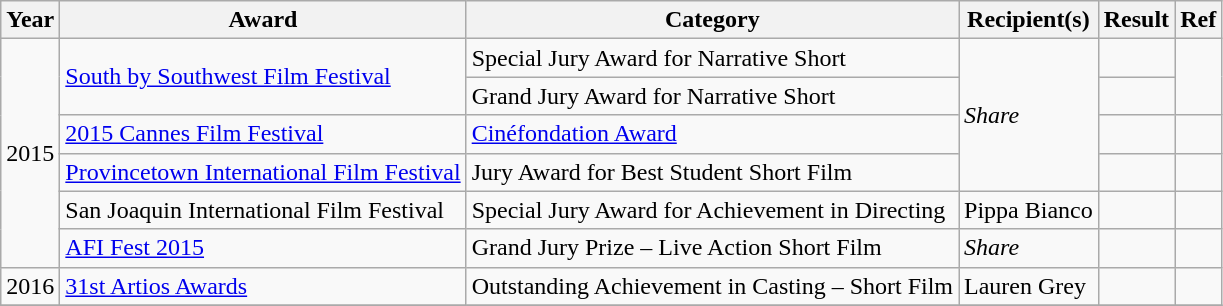<table class="wikitable">
<tr>
<th>Year</th>
<th>Award</th>
<th>Category</th>
<th>Recipient(s)</th>
<th>Result</th>
<th>Ref</th>
</tr>
<tr>
<td rowspan="6">2015</td>
<td rowspan="2"><a href='#'>South by Southwest Film Festival</a></td>
<td>Special Jury Award for Narrative Short</td>
<td rowspan="4"><em>Share</em></td>
<td></td>
<td rowspan="2"></td>
</tr>
<tr>
<td>Grand Jury Award for Narrative Short</td>
<td></td>
</tr>
<tr>
<td><a href='#'>2015 Cannes Film Festival</a></td>
<td><a href='#'>Cinéfondation Award</a></td>
<td></td>
<td></td>
</tr>
<tr>
<td><a href='#'>Provincetown International Film Festival</a></td>
<td>Jury Award for Best Student Short Film</td>
<td></td>
<td></td>
</tr>
<tr>
<td>San Joaquin International Film Festival</td>
<td>Special Jury Award for Achievement in Directing</td>
<td>Pippa Bianco</td>
<td></td>
<td></td>
</tr>
<tr>
<td><a href='#'>AFI Fest 2015</a></td>
<td>Grand Jury Prize – Live Action Short Film</td>
<td><em>Share</em></td>
<td></td>
<td></td>
</tr>
<tr>
<td>2016</td>
<td><a href='#'>31st Artios Awards</a></td>
<td>Outstanding Achievement in Casting – Short Film</td>
<td>Lauren Grey</td>
<td></td>
<td></td>
</tr>
<tr>
</tr>
</table>
